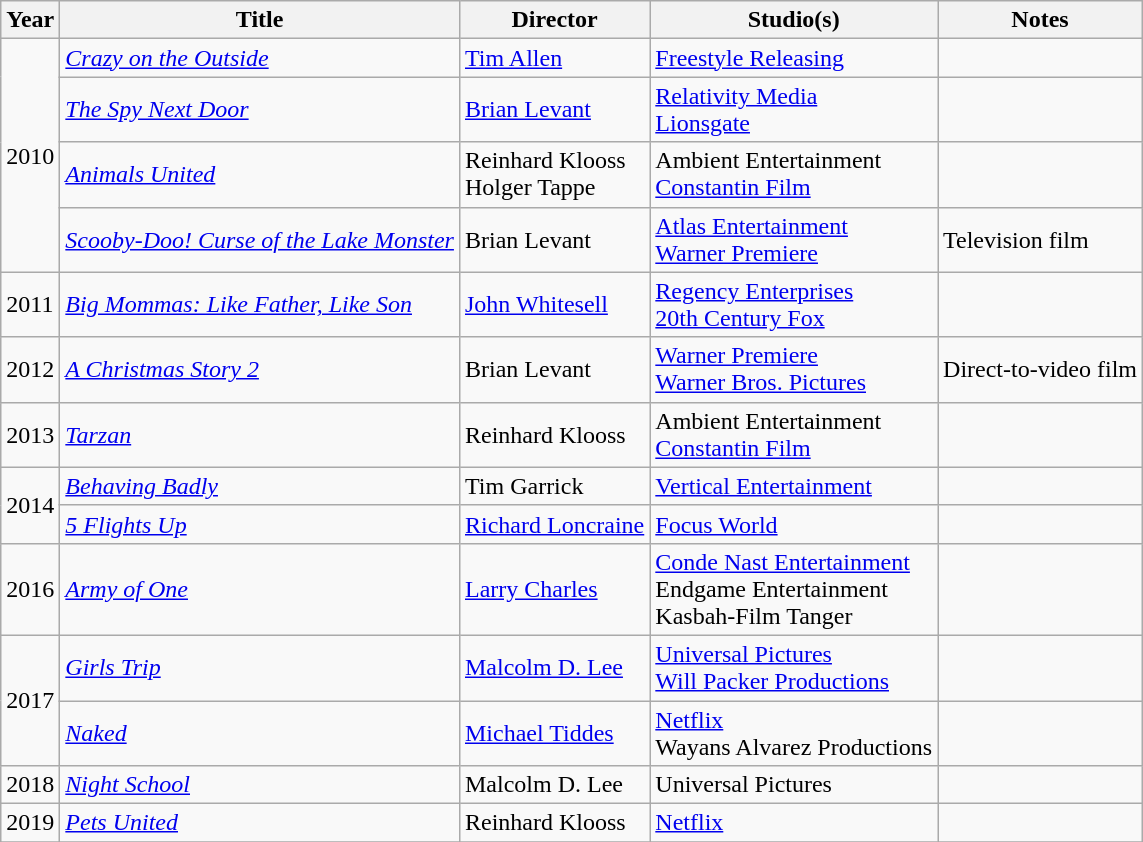<table class="wikitable sortable">
<tr>
<th>Year</th>
<th>Title</th>
<th>Director</th>
<th>Studio(s)</th>
<th>Notes</th>
</tr>
<tr>
<td rowspan=4>2010</td>
<td><em><a href='#'>Crazy on the Outside</a></em></td>
<td><a href='#'>Tim Allen</a></td>
<td><a href='#'>Freestyle Releasing</a></td>
<td></td>
</tr>
<tr>
<td><em><a href='#'>The Spy Next Door</a></em></td>
<td><a href='#'>Brian Levant</a></td>
<td><a href='#'>Relativity Media</a><br><a href='#'>Lionsgate</a></td>
<td></td>
</tr>
<tr>
<td><em><a href='#'>Animals United</a></em></td>
<td>Reinhard Klooss<br>Holger Tappe</td>
<td>Ambient Entertainment<br><a href='#'>Constantin Film</a></td>
<td></td>
</tr>
<tr>
<td><em><a href='#'>Scooby-Doo! Curse of the Lake Monster</a></em></td>
<td>Brian Levant</td>
<td><a href='#'>Atlas Entertainment</a><br><a href='#'>Warner Premiere</a></td>
<td>Television film</td>
</tr>
<tr>
<td>2011</td>
<td><em><a href='#'>Big Mommas: Like Father, Like Son</a></em></td>
<td><a href='#'>John Whitesell</a></td>
<td><a href='#'>Regency Enterprises</a><br><a href='#'>20th Century Fox</a></td>
<td></td>
</tr>
<tr>
<td>2012</td>
<td><em><a href='#'>A Christmas Story 2</a></em></td>
<td>Brian Levant</td>
<td><a href='#'>Warner Premiere</a><br><a href='#'>Warner Bros. Pictures</a></td>
<td>Direct-to-video film</td>
</tr>
<tr>
<td>2013</td>
<td><em><a href='#'>Tarzan</a></em></td>
<td>Reinhard Klooss</td>
<td>Ambient Entertainment<br><a href='#'>Constantin Film</a></td>
<td></td>
</tr>
<tr>
<td rowspan="2">2014</td>
<td><em><a href='#'>Behaving Badly</a></em></td>
<td>Tim Garrick</td>
<td><a href='#'>Vertical Entertainment</a></td>
<td></td>
</tr>
<tr>
<td><em><a href='#'>5 Flights Up</a></em></td>
<td><a href='#'>Richard Loncraine</a></td>
<td><a href='#'>Focus World</a></td>
<td></td>
</tr>
<tr>
<td>2016</td>
<td><em><a href='#'>Army of One</a></em></td>
<td><a href='#'>Larry Charles</a></td>
<td><a href='#'>Conde Nast Entertainment</a><br>Endgame Entertainment<br>Kasbah-Film Tanger</td>
<td></td>
</tr>
<tr>
<td rowspan="2">2017</td>
<td><em><a href='#'>Girls Trip</a></em></td>
<td><a href='#'>Malcolm D. Lee</a></td>
<td><a href='#'>Universal Pictures</a><br><a href='#'>Will Packer Productions</a></td>
<td></td>
</tr>
<tr>
<td><em><a href='#'>Naked</a></em></td>
<td><a href='#'>Michael Tiddes</a></td>
<td><a href='#'>Netflix</a><br>Wayans Alvarez Productions</td>
<td></td>
</tr>
<tr>
<td>2018</td>
<td><em><a href='#'>Night School</a></em></td>
<td>Malcolm D. Lee</td>
<td>Universal Pictures</td>
<td></td>
</tr>
<tr>
<td>2019</td>
<td><em><a href='#'>Pets United</a></em></td>
<td>Reinhard Klooss</td>
<td><a href='#'>Netflix</a></td>
<td></td>
</tr>
<tr>
</tr>
</table>
